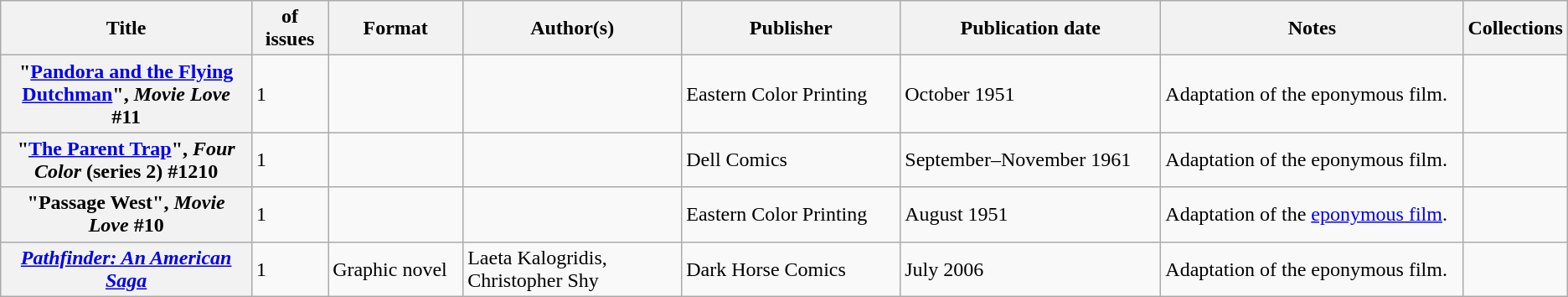<table class="wikitable">
<tr>
<th>Title</th>
<th style="width:40pt"> of issues</th>
<th style="width:75pt">Format</th>
<th style="width:125pt">Author(s)</th>
<th style="width:125pt">Publisher</th>
<th style="width:150pt">Publication date</th>
<th style="width:175pt">Notes</th>
<th>Collections</th>
</tr>
<tr>
<th>"<a href='#'>Pandora and the Flying Dutchman</a>", <em>Movie Love</em> #11</th>
<td>1</td>
<td></td>
<td></td>
<td>Eastern Color Printing</td>
<td>October 1951</td>
<td>Adaptation of the eponymous film.</td>
<td></td>
</tr>
<tr>
<th>"<a href='#'>The Parent Trap</a>", <em>Four Color</em> (series 2) #1210</th>
<td>1</td>
<td></td>
<td></td>
<td>Dell Comics</td>
<td>September–November 1961</td>
<td>Adaptation of the eponymous film.</td>
<td></td>
</tr>
<tr>
<th>"Passage West", <em>Movie Love</em> #10</th>
<td>1</td>
<td></td>
<td></td>
<td>Eastern Color Printing</td>
<td>August 1951</td>
<td>Adaptation of the <a href='#'>eponymous film</a>.</td>
<td></td>
</tr>
<tr>
<th><em><a href='#'>Pathfinder: An American Saga</a></em></th>
<td>1</td>
<td>Graphic novel</td>
<td>Laeta Kalogridis, Christopher Shy</td>
<td>Dark Horse Comics</td>
<td>July 2006</td>
<td>Adaptation of the eponymous film.</td>
<td></td>
</tr>
</table>
